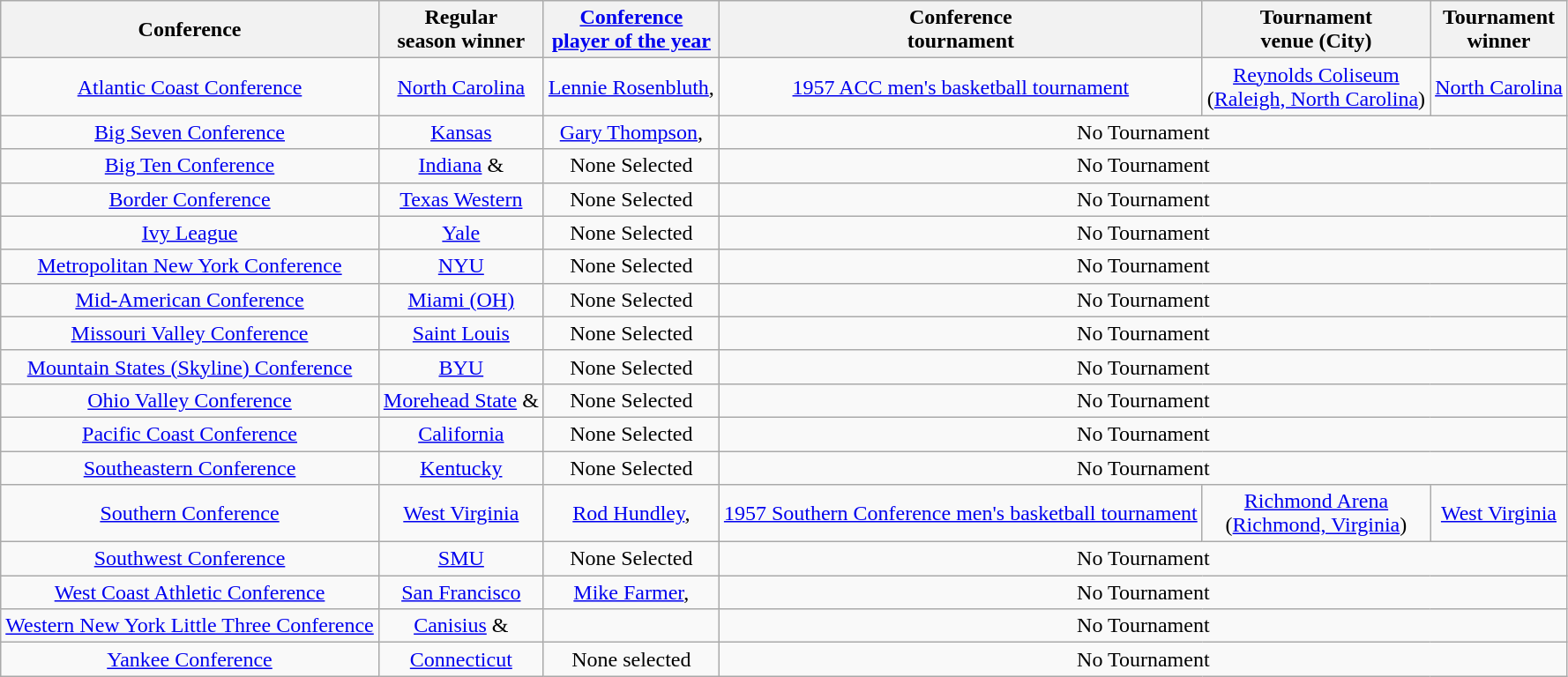<table class="wikitable" style="text-align:center;">
<tr>
<th>Conference</th>
<th>Regular <br> season winner</th>
<th><a href='#'>Conference <br> player of the year</a></th>
<th>Conference <br> tournament</th>
<th>Tournament <br> venue (City)</th>
<th>Tournament <br> winner</th>
</tr>
<tr>
<td><a href='#'>Atlantic Coast Conference</a></td>
<td><a href='#'>North Carolina</a></td>
<td><a href='#'>Lennie Rosenbluth</a>, </td>
<td><a href='#'>1957 ACC men's basketball tournament</a></td>
<td><a href='#'>Reynolds Coliseum</a><br>(<a href='#'>Raleigh, North Carolina</a>)</td>
<td><a href='#'>North Carolina</a></td>
</tr>
<tr>
<td><a href='#'>Big Seven Conference</a></td>
<td><a href='#'>Kansas</a></td>
<td><a href='#'>Gary Thompson</a>,  </td>
<td colspan=3>No Tournament</td>
</tr>
<tr>
<td><a href='#'>Big Ten Conference</a></td>
<td><a href='#'>Indiana</a> & </td>
<td>None Selected</td>
<td colspan=3>No Tournament</td>
</tr>
<tr>
<td><a href='#'>Border Conference</a></td>
<td><a href='#'>Texas Western</a></td>
<td>None Selected</td>
<td colspan=3>No Tournament</td>
</tr>
<tr>
<td><a href='#'>Ivy League</a></td>
<td><a href='#'>Yale</a></td>
<td>None Selected</td>
<td colspan=3>No Tournament</td>
</tr>
<tr>
<td><a href='#'>Metropolitan New York Conference</a></td>
<td><a href='#'>NYU</a></td>
<td>None Selected</td>
<td colspan=3>No Tournament</td>
</tr>
<tr>
<td><a href='#'>Mid-American Conference</a></td>
<td><a href='#'>Miami (OH)</a></td>
<td>None Selected</td>
<td colspan=3>No Tournament</td>
</tr>
<tr>
<td><a href='#'>Missouri Valley Conference</a></td>
<td><a href='#'>Saint Louis</a></td>
<td>None Selected</td>
<td colspan=3>No Tournament</td>
</tr>
<tr>
<td><a href='#'>Mountain States (Skyline) Conference</a></td>
<td><a href='#'>BYU</a></td>
<td>None Selected</td>
<td colspan=3>No Tournament</td>
</tr>
<tr>
<td><a href='#'>Ohio Valley Conference</a></td>
<td><a href='#'>Morehead State</a> & </td>
<td>None Selected</td>
<td colspan=3>No Tournament</td>
</tr>
<tr>
<td><a href='#'>Pacific Coast Conference</a></td>
<td><a href='#'>California</a></td>
<td>None Selected</td>
<td colspan=3>No Tournament</td>
</tr>
<tr>
<td><a href='#'>Southeastern Conference</a></td>
<td><a href='#'>Kentucky</a></td>
<td>None Selected</td>
<td colspan=3>No Tournament</td>
</tr>
<tr>
<td><a href='#'>Southern Conference</a></td>
<td><a href='#'>West Virginia</a></td>
<td><a href='#'>Rod Hundley</a>, </td>
<td><a href='#'>1957 Southern Conference men's basketball tournament</a></td>
<td><a href='#'>Richmond Arena</a><br>(<a href='#'>Richmond, Virginia</a>)</td>
<td><a href='#'>West Virginia</a></td>
</tr>
<tr>
<td><a href='#'>Southwest Conference</a></td>
<td><a href='#'>SMU</a></td>
<td>None Selected</td>
<td colspan=3>No Tournament</td>
</tr>
<tr>
<td><a href='#'>West Coast Athletic Conference</a></td>
<td><a href='#'>San Francisco</a></td>
<td><a href='#'>Mike Farmer</a>, </td>
<td colspan=3>No Tournament</td>
</tr>
<tr>
<td><a href='#'>Western New York Little Three Conference</a></td>
<td><a href='#'>Canisius</a> & </td>
<td></td>
<td colspan=3>No Tournament</td>
</tr>
<tr>
<td><a href='#'>Yankee Conference</a></td>
<td><a href='#'>Connecticut</a></td>
<td>None selected</td>
<td colspan=3>No Tournament</td>
</tr>
</table>
